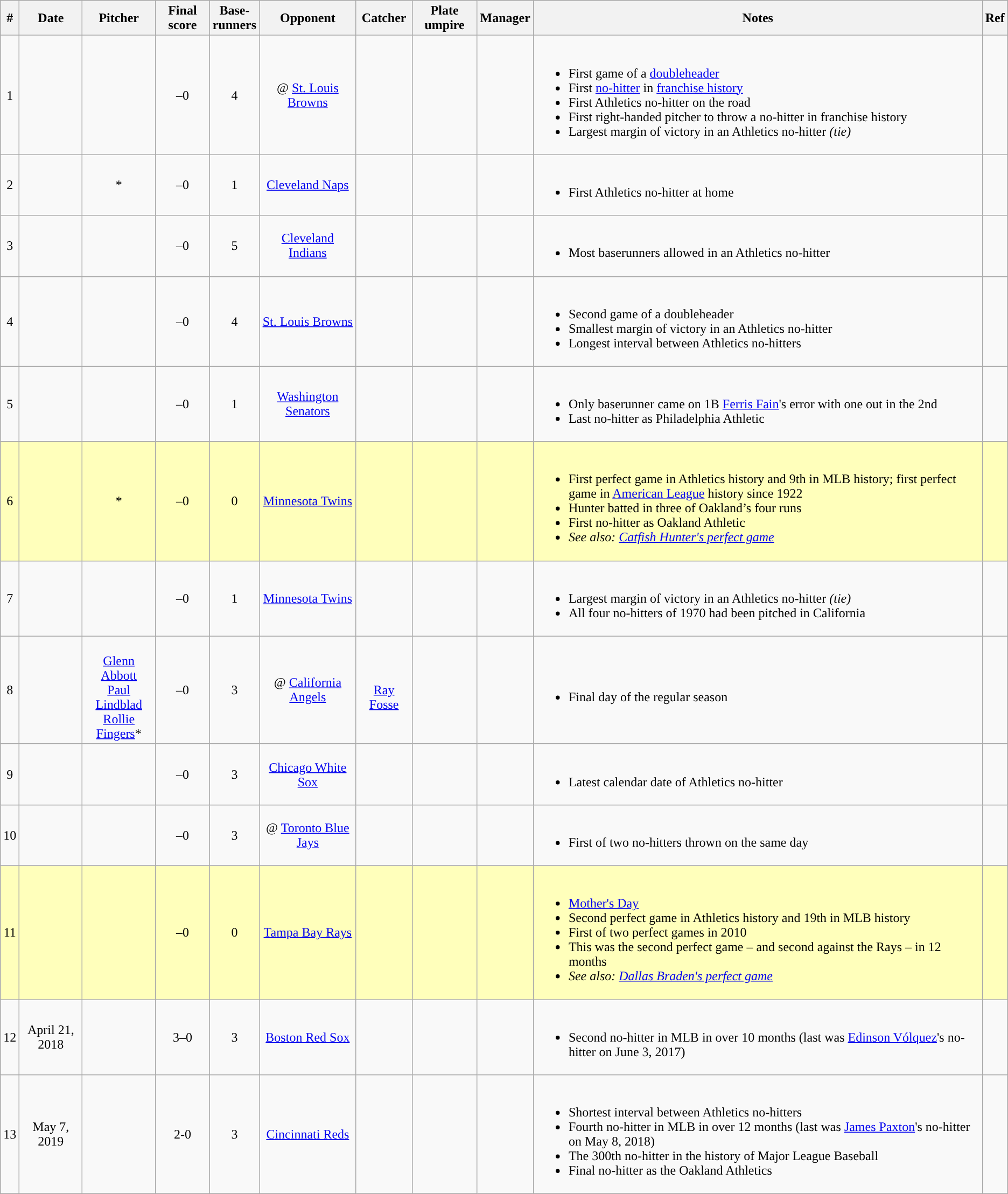<table class="wikitable" style="text-align:center" border="1">
<tr>
<th>#</th>
<th>Date</th>
<th>Pitcher</th>
<th>Final score</th>
<th>Base-<br>runners</th>
<th>Opponent</th>
<th>Catcher</th>
<th>Plate umpire</th>
<th>Manager</th>
<th class="unsortable">Notes</th>
<th class="unsortable">Ref</th>
</tr>
<tr>
<td>1</td>
<td></td>
<td></td>
<td>–0</td>
<td>4</td>
<td>@ <a href='#'>St. Louis Browns</a></td>
<td></td>
<td></td>
<td> </td>
<td align="left"><br><ul><li>First game of a <a href='#'>doubleheader</a></li><li>First <a href='#'>no-hitter</a> in <a href='#'>franchise history</a></li><li>First Athletics no-hitter on the road</li><li>First right-handed pitcher to throw a no-hitter in franchise history</li><li>Largest margin of victory in an Athletics no-hitter <em>(tie)</em></li></ul></td>
<td></td>
</tr>
<tr>
<td>2</td>
<td></td>
<td>*</td>
<td>–0</td>
<td>1</td>
<td><a href='#'>Cleveland Naps</a></td>
<td></td>
<td></td>
<td> </td>
<td align="left"><br><ul><li>First Athletics no-hitter at home</li></ul></td>
<td></td>
</tr>
<tr>
<td>3</td>
<td></td>
<td></td>
<td>–0</td>
<td>5</td>
<td><a href='#'>Cleveland Indians</a></td>
<td></td>
<td></td>
<td> </td>
<td align="left"><br><ul><li>Most baserunners allowed in an Athletics no-hitter</li></ul></td>
<td></td>
</tr>
<tr>
<td>4</td>
<td></td>
<td></td>
<td>–0</td>
<td>4</td>
<td><a href='#'>St. Louis Browns</a></td>
<td> </td>
<td></td>
<td> </td>
<td align="left"><br><ul><li>Second game of a doubleheader</li><li>Smallest margin of victory in an Athletics no-hitter</li><li>Longest interval between Athletics no-hitters</li></ul></td>
<td></td>
</tr>
<tr>
<td>5</td>
<td></td>
<td></td>
<td>–0</td>
<td>1</td>
<td><a href='#'>Washington Senators</a></td>
<td> </td>
<td></td>
<td> </td>
<td align="left"><br><ul><li>Only baserunner came on 1B <a href='#'>Ferris Fain</a>'s error with one out in the 2nd</li><li>Last no-hitter as Philadelphia Athletic</li></ul></td>
<td></td>
</tr>
<tr bgcolor="#ffffbb">
<td>6</td>
<td></td>
<td>*</td>
<td>–0</td>
<td>0</td>
<td><a href='#'>Minnesota Twins</a></td>
<td></td>
<td></td>
<td></td>
<td align="left"><br><ul><li>First perfect game in Athletics history and 9th in MLB history; first perfect game in <a href='#'>American League</a> history since 1922</li><li>Hunter batted in three of Oakland’s four runs</li><li>First no-hitter as Oakland Athletic</li><li><em>See also: <a href='#'>Catfish Hunter's perfect game</a></em></li></ul></td>
<td></td>
</tr>
<tr>
<td>7</td>
<td></td>
<td> </td>
<td>–0</td>
<td>1</td>
<td><a href='#'>Minnesota Twins</a></td>
<td> </td>
<td></td>
<td></td>
<td align="left"><br><ul><li>Largest margin of victory in an Athletics no-hitter <em>(tie)</em></li><li>All four no-hitters of 1970 had been pitched in California</li></ul></td>
<td></td>
</tr>
<tr>
<td>8</td>
<td></td>
<td>  <br><a href='#'>Glenn Abbott</a> <br><a href='#'>Paul Lindblad</a> <br><a href='#'>Rollie Fingers</a>* </td>
<td>–0</td>
<td>3</td>
<td>@ <a href='#'>California Angels</a></td>
<td>  <br><a href='#'>Ray Fosse</a> </td>
<td></td>
<td></td>
<td align="left"><br><ul><li>Final day of the regular season</li></ul></td>
<td></td>
</tr>
<tr>
<td>9</td>
<td></td>
<td></td>
<td>–0</td>
<td>3</td>
<td><a href='#'>Chicago White Sox</a></td>
<td></td>
<td></td>
<td></td>
<td align="left"><br><ul><li>Latest calendar date of Athletics no-hitter</li></ul></td>
<td></td>
</tr>
<tr>
<td>10</td>
<td></td>
<td></td>
<td>–0</td>
<td>3</td>
<td>@ <a href='#'>Toronto Blue Jays</a></td>
<td></td>
<td></td>
<td></td>
<td align="left"><br><ul><li>First of two no-hitters thrown on the same day</li></ul></td>
<td></td>
</tr>
<tr bgcolor="#ffffbb">
<td>11</td>
<td></td>
<td></td>
<td>–0</td>
<td>0</td>
<td><a href='#'>Tampa Bay Rays</a></td>
<td></td>
<td></td>
<td></td>
<td align="left"><br><ul><li><a href='#'>Mother's Day</a></li><li>Second perfect game in Athletics history and 19th in MLB history</li><li>First of two perfect games in 2010</li><li>This was the second perfect game – and second against the Rays – in 12 months</li><li><em>See also: <a href='#'>Dallas Braden's perfect game</a></em></li></ul></td>
<td></td>
</tr>
<tr>
<td>12</td>
<td>April 21, 2018</td>
<td></td>
<td>3–0</td>
<td>3</td>
<td><a href='#'>Boston Red Sox</a></td>
<td></td>
<td></td>
<td></td>
<td align="left"><br><ul><li>Second no-hitter in MLB in over 10 months (last was <a href='#'>Edinson Vólquez</a>'s no-hitter on June 3, 2017)</li></ul></td>
<td></td>
</tr>
<tr>
<td>13</td>
<td>May 7, 2019</td>
<td></td>
<td>2-0</td>
<td>3</td>
<td><a href='#'>Cincinnati Reds</a></td>
<td></td>
<td></td>
<td></td>
<td align="left"><br><ul><li>Shortest interval between Athletics no-hitters</li><li>Fourth no-hitter in MLB in over 12 months (last was <a href='#'>James Paxton</a>'s no-hitter on May 8, 2018)</li><li>The 300th no-hitter in the history of Major League Baseball</li><li>Final no-hitter as the Oakland Athletics</li></ul></td>
<td></td>
</tr>
</table>
